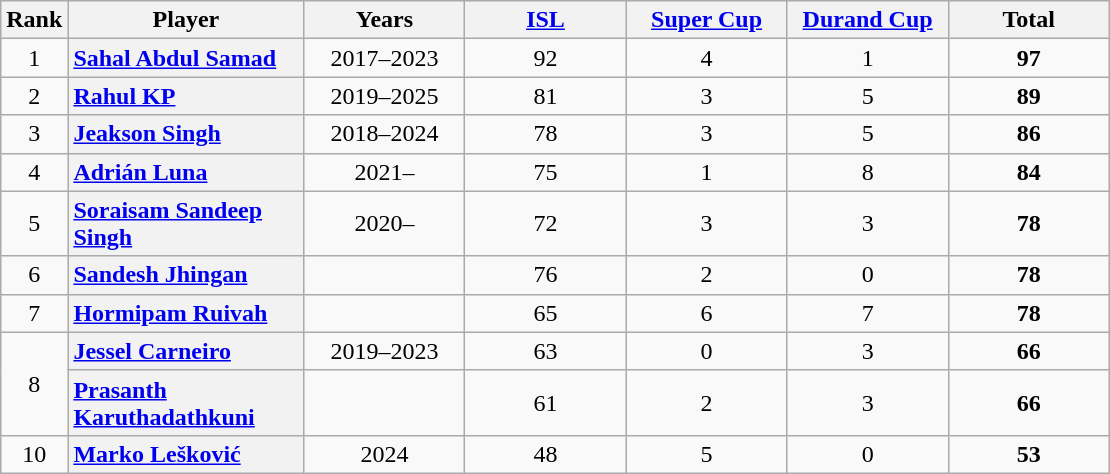<table class="wikitable plainrowheaders sortable" style="text-align: center;">
<tr>
<th scope=col>Rank</th>
<th scope=col width="150px">Player</th>
<th scope=col width="100px">Years</th>
<th scope=col width="100px"><a href='#'>ISL</a></th>
<th scope=col width="100px"><a href='#'>Super Cup</a></th>
<th scope=col width="100px"><a href='#'>Durand Cup</a></th>
<th scope=col width="100px">Total</th>
</tr>
<tr>
<td>1</td>
<th scope=row style="text-align:left;"> <a href='#'>Sahal Abdul Samad</a></th>
<td>2017–2023</td>
<td>92</td>
<td>4</td>
<td>1</td>
<td><strong>97</strong></td>
</tr>
<tr>
<td>2</td>
<th scope="row" style="text-align:left;"> <a href='#'>Rahul KP</a></th>
<td>2019–2025</td>
<td>81</td>
<td>3</td>
<td>5</td>
<td><strong>89</strong></td>
</tr>
<tr>
<td>3</td>
<th scope="row" style="text-align:left;"> <a href='#'>Jeakson Singh</a></th>
<td>2018–2024</td>
<td>78</td>
<td>3</td>
<td>5</td>
<td><strong>86</strong></td>
</tr>
<tr>
<td>4</td>
<th scope="row" style="text-align:left;"> <strong><a href='#'>Adrián Luna</a></strong></th>
<td>2021–</td>
<td>75</td>
<td>1</td>
<td>8</td>
<td><strong>84</strong></td>
</tr>
<tr>
<td>5</td>
<th scope="row" style="text-align:left;"> <strong><a href='#'>Soraisam Sandeep Singh</a></strong></th>
<td>2020–</td>
<td>72</td>
<td>3</td>
<td>3</td>
<td><strong>78</strong></td>
</tr>
<tr>
<td>6</td>
<th scope="row" style="text-align:left;"> <a href='#'>Sandesh Jhingan</a></th>
<td></td>
<td>76</td>
<td>2</td>
<td>0</td>
<td><strong>78</strong></td>
</tr>
<tr>
<td>7</td>
<th scope="row" style="text-align:left;"> <strong><a href='#'>Hormipam Ruivah</a></strong></th>
<td></td>
<td>65</td>
<td>6</td>
<td>7</td>
<td><strong>78</strong></td>
</tr>
<tr>
<td rowspan="2">8</td>
<th scope="row" style="text-align:left;"> <a href='#'>Jessel Carneiro</a></th>
<td>2019–2023</td>
<td>63</td>
<td>0</td>
<td>3</td>
<td><strong>66</strong></td>
</tr>
<tr>
<th scope="row" style="text-align:left;"> <a href='#'>Prasanth Karuthadathkuni</a></th>
<td></td>
<td>61</td>
<td>2</td>
<td>3</td>
<td><strong>66</strong></td>
</tr>
<tr>
<td>10</td>
<th scope="row" style="text-align:left;"> <a href='#'>Marko Lešković</a></th>
<td>2024</td>
<td>48</td>
<td>5</td>
<td>0</td>
<td><strong>53</strong></td>
</tr>
</table>
